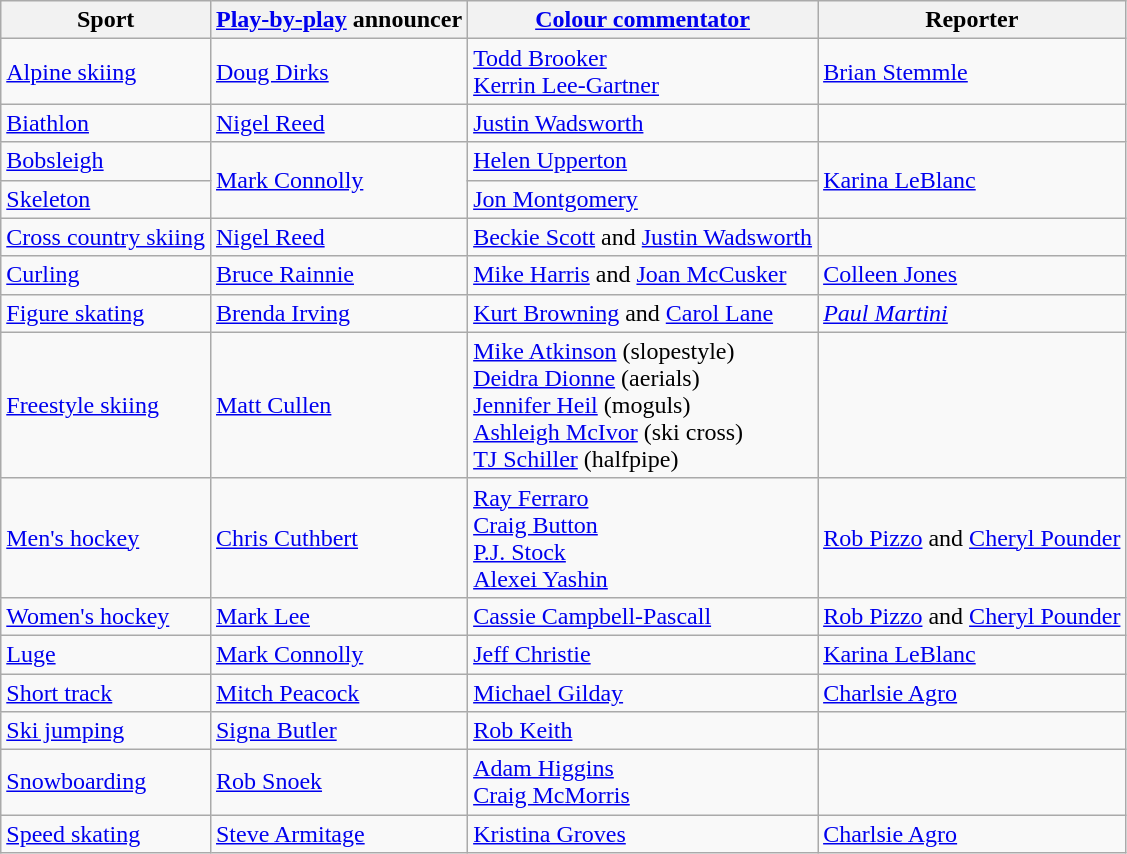<table class="wikitable">
<tr>
<th>Sport</th>
<th><a href='#'>Play-by-play</a> announcer</th>
<th><a href='#'>Colour commentator</a></th>
<th>Reporter</th>
</tr>
<tr>
<td><a href='#'>Alpine skiing</a></td>
<td><a href='#'>Doug Dirks</a></td>
<td><a href='#'>Todd Brooker</a><br><a href='#'>Kerrin Lee-Gartner</a></td>
<td><a href='#'>Brian Stemmle</a></td>
</tr>
<tr>
<td><a href='#'>Biathlon</a></td>
<td><a href='#'>Nigel Reed</a></td>
<td><a href='#'>Justin Wadsworth</a></td>
<td></td>
</tr>
<tr>
<td><a href='#'>Bobsleigh</a></td>
<td rowspan="2"><a href='#'>Mark Connolly</a></td>
<td><a href='#'>Helen Upperton</a></td>
<td rowspan="2"><a href='#'>Karina LeBlanc</a></td>
</tr>
<tr>
<td><a href='#'>Skeleton</a></td>
<td><a href='#'>Jon Montgomery</a></td>
</tr>
<tr>
<td><a href='#'>Cross country skiing</a></td>
<td><a href='#'>Nigel Reed</a></td>
<td><a href='#'>Beckie Scott</a> and <a href='#'>Justin Wadsworth</a></td>
</tr>
<tr>
<td><a href='#'>Curling</a></td>
<td><a href='#'>Bruce Rainnie</a></td>
<td><a href='#'>Mike Harris</a> and <a href='#'>Joan McCusker</a></td>
<td><a href='#'>Colleen Jones</a></td>
</tr>
<tr>
<td><a href='#'>Figure skating</a></td>
<td><a href='#'>Brenda Irving</a></td>
<td><a href='#'>Kurt Browning</a> and <a href='#'>Carol Lane</a></td>
<td><em><a href='#'>Paul Martini</a></em></td>
</tr>
<tr>
<td><a href='#'>Freestyle skiing</a></td>
<td><a href='#'>Matt Cullen</a></td>
<td><a href='#'>Mike Atkinson</a> (slopestyle) <br><a href='#'>Deidra Dionne</a> (aerials) <br><a href='#'>Jennifer Heil</a> (moguls) <br><a href='#'>Ashleigh McIvor</a> (ski cross) <br><a href='#'>TJ Schiller</a> (halfpipe)</td>
<td></td>
</tr>
<tr>
<td><a href='#'>Men's hockey</a></td>
<td><a href='#'>Chris Cuthbert</a></td>
<td><a href='#'>Ray Ferraro</a><br><a href='#'>Craig Button</a><br><a href='#'>P.J. Stock</a><br><a href='#'>Alexei Yashin</a></td>
<td><a href='#'>Rob Pizzo</a> and <a href='#'>Cheryl Pounder</a></td>
</tr>
<tr>
<td><a href='#'>Women's hockey</a></td>
<td><a href='#'>Mark Lee</a></td>
<td><a href='#'>Cassie Campbell-Pascall</a></td>
<td><a href='#'>Rob Pizzo</a> and <a href='#'>Cheryl Pounder</a></td>
</tr>
<tr>
<td><a href='#'>Luge</a></td>
<td><a href='#'>Mark Connolly</a></td>
<td><a href='#'>Jeff Christie</a></td>
<td><a href='#'>Karina LeBlanc</a></td>
</tr>
<tr>
<td><a href='#'>Short track</a></td>
<td><a href='#'>Mitch Peacock</a></td>
<td><a href='#'>Michael Gilday</a></td>
<td><a href='#'>Charlsie Agro</a></td>
</tr>
<tr>
<td><a href='#'>Ski jumping</a></td>
<td><a href='#'>Signa Butler</a></td>
<td><a href='#'>Rob Keith</a></td>
<td></td>
</tr>
<tr>
<td><a href='#'>Snowboarding</a></td>
<td><a href='#'>Rob Snoek</a></td>
<td><a href='#'>Adam Higgins</a> <br><a href='#'>Craig McMorris</a></td>
<td></td>
</tr>
<tr>
<td><a href='#'>Speed skating</a></td>
<td><a href='#'>Steve Armitage</a></td>
<td><a href='#'>Kristina Groves</a></td>
<td><a href='#'>Charlsie Agro</a></td>
</tr>
</table>
